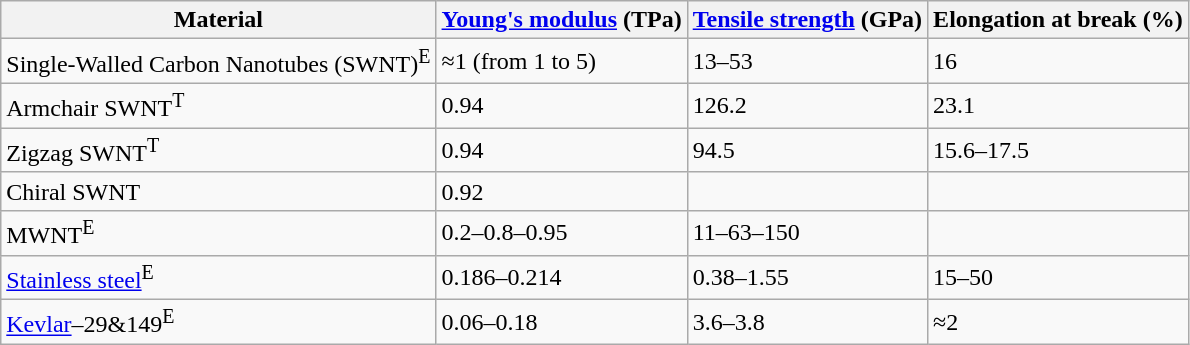<table class="wikitable">
<tr>
<th>Material</th>
<th><a href='#'>Young's modulus</a> (TPa)</th>
<th><a href='#'>Tensile strength</a> (GPa)</th>
<th>Elongation at break (%)</th>
</tr>
<tr>
<td>Single-Walled Carbon Nanotubes (SWNT)<sup>E</sup></td>
<td>≈1 (from 1 to 5)</td>
<td>13–53</td>
<td>16</td>
</tr>
<tr>
<td>Armchair SWNT<sup>T</sup></td>
<td>0.94</td>
<td>126.2</td>
<td>23.1</td>
</tr>
<tr>
<td>Zigzag SWNT<sup>T</sup></td>
<td>0.94</td>
<td>94.5</td>
<td>15.6–17.5</td>
</tr>
<tr>
<td>Chiral SWNT</td>
<td>0.92</td>
<td></td>
<td></td>
</tr>
<tr>
<td>MWNT<sup>E</sup></td>
<td>0.2–0.8–0.95</td>
<td>11–63–150</td>
<td></td>
</tr>
<tr>
<td><a href='#'>Stainless steel</a><sup>E</sup></td>
<td>0.186–0.214</td>
<td>0.38–1.55</td>
<td>15–50</td>
</tr>
<tr>
<td><a href='#'>Kevlar</a>–29&149<sup>E</sup></td>
<td>0.06–0.18</td>
<td>3.6–3.8</td>
<td>≈2</td>
</tr>
</table>
